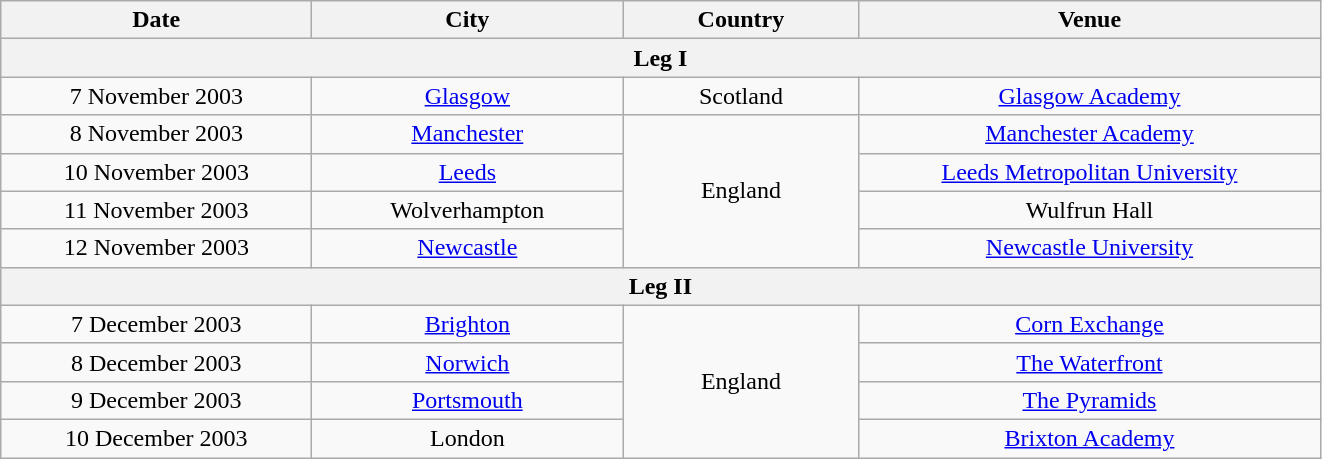<table class="wikitable" style="text-align:center;">
<tr>
<th width="200">Date</th>
<th width="200">City</th>
<th width="150">Country</th>
<th width="300">Venue</th>
</tr>
<tr>
<th colspan="4">Leg I</th>
</tr>
<tr>
<td>7 November 2003</td>
<td><a href='#'>Glasgow</a></td>
<td>Scotland</td>
<td><a href='#'>Glasgow Academy</a></td>
</tr>
<tr>
<td>8 November 2003</td>
<td><a href='#'>Manchester</a></td>
<td rowspan="4">England</td>
<td><a href='#'>Manchester Academy</a></td>
</tr>
<tr>
<td>10 November 2003</td>
<td><a href='#'>Leeds</a></td>
<td><a href='#'>Leeds Metropolitan University</a></td>
</tr>
<tr>
<td>11 November 2003</td>
<td>Wolverhampton</td>
<td>Wulfrun Hall</td>
</tr>
<tr>
<td>12 November 2003</td>
<td><a href='#'>Newcastle</a></td>
<td><a href='#'>Newcastle University</a></td>
</tr>
<tr>
<th colspan="4">Leg II</th>
</tr>
<tr>
<td>7 December 2003</td>
<td><a href='#'>Brighton</a></td>
<td rowspan="4">England</td>
<td><a href='#'>Corn Exchange</a></td>
</tr>
<tr>
<td>8 December 2003</td>
<td><a href='#'>Norwich</a></td>
<td><a href='#'>The Waterfront</a></td>
</tr>
<tr>
<td>9 December 2003</td>
<td><a href='#'>Portsmouth</a></td>
<td><a href='#'>The Pyramids</a></td>
</tr>
<tr>
<td>10 December 2003</td>
<td>London</td>
<td><a href='#'>Brixton Academy</a></td>
</tr>
</table>
